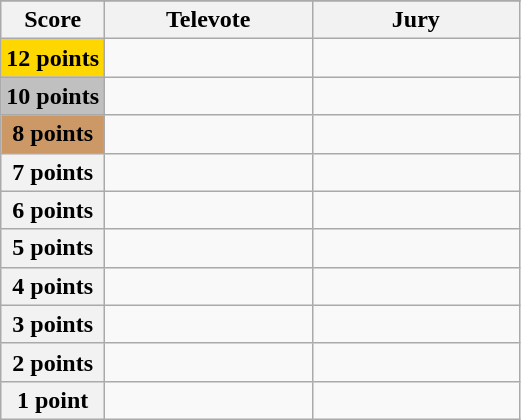<table class="wikitable">
<tr>
</tr>
<tr>
<th scope="col" width="20%">Score</th>
<th scope="col" width="40%">Televote</th>
<th scope="col" width="40%">Jury</th>
</tr>
<tr>
<th scope="row" style="background:gold">12 points</th>
<td></td>
<td></td>
</tr>
<tr>
<th scope="row" style="background:silver">10 points</th>
<td></td>
<td></td>
</tr>
<tr>
<th scope="row" style="background:#CC9966">8 points</th>
<td></td>
<td></td>
</tr>
<tr>
<th scope="row">7 points</th>
<td></td>
<td></td>
</tr>
<tr>
<th scope="row">6 points</th>
<td></td>
<td></td>
</tr>
<tr>
<th scope="row">5 points</th>
<td></td>
<td></td>
</tr>
<tr>
<th scope="row">4 points</th>
<td></td>
<td></td>
</tr>
<tr>
<th scope="row">3 points</th>
<td></td>
<td></td>
</tr>
<tr>
<th scope="row">2 points</th>
<td></td>
<td></td>
</tr>
<tr>
<th scope="row">1 point</th>
<td></td>
<td></td>
</tr>
</table>
